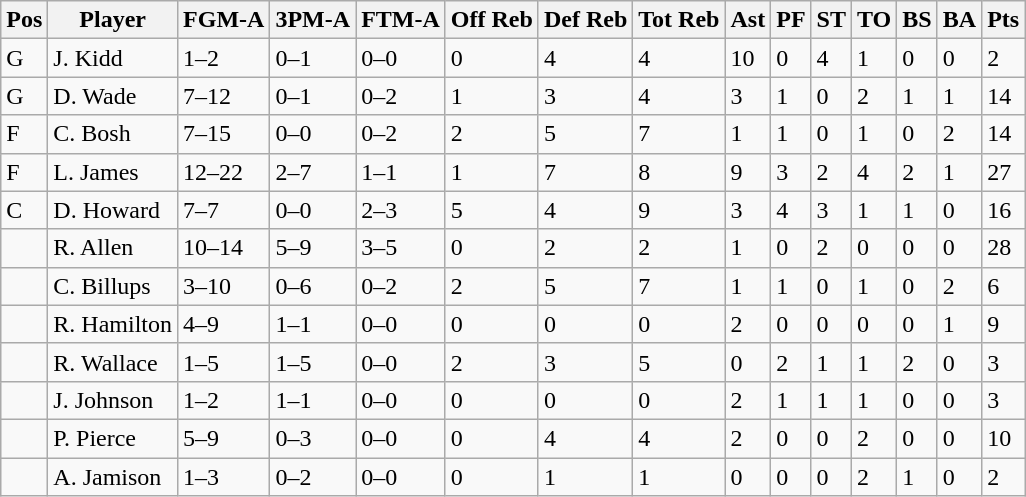<table class="wikitable">
<tr>
<th>Pos</th>
<th>Player</th>
<th>FGM-A</th>
<th>3PM-A</th>
<th>FTM-A</th>
<th>Off Reb</th>
<th>Def Reb</th>
<th>Tot Reb</th>
<th>Ast</th>
<th>PF</th>
<th>ST</th>
<th>TO</th>
<th>BS</th>
<th>BA</th>
<th>Pts</th>
</tr>
<tr>
<td>G</td>
<td>J. Kidd</td>
<td>1–2</td>
<td>0–1</td>
<td>0–0</td>
<td>0</td>
<td>4</td>
<td>4</td>
<td>10</td>
<td>0</td>
<td>4</td>
<td>1</td>
<td>0</td>
<td>0</td>
<td>2</td>
</tr>
<tr>
<td>G</td>
<td>D. Wade</td>
<td>7–12</td>
<td>0–1</td>
<td>0–2</td>
<td>1</td>
<td>3</td>
<td>4</td>
<td>3</td>
<td>1</td>
<td>0</td>
<td>2</td>
<td>1</td>
<td>1</td>
<td>14</td>
</tr>
<tr>
<td>F</td>
<td>C. Bosh</td>
<td>7–15</td>
<td>0–0</td>
<td>0–2</td>
<td>2</td>
<td>5</td>
<td>7</td>
<td>1</td>
<td>1</td>
<td>0</td>
<td>1</td>
<td>0</td>
<td>2</td>
<td>14</td>
</tr>
<tr>
<td>F</td>
<td>L. James</td>
<td>12–22</td>
<td>2–7</td>
<td>1–1</td>
<td>1</td>
<td>7</td>
<td>8</td>
<td>9</td>
<td>3</td>
<td>2</td>
<td>4</td>
<td>2</td>
<td>1</td>
<td>27</td>
</tr>
<tr>
<td>C</td>
<td>D. Howard</td>
<td>7–7</td>
<td>0–0</td>
<td>2–3</td>
<td>5</td>
<td>4</td>
<td>9</td>
<td>3</td>
<td>4</td>
<td>3</td>
<td>1</td>
<td>1</td>
<td>0</td>
<td>16</td>
</tr>
<tr>
<td></td>
<td>R. Allen</td>
<td>10–14</td>
<td>5–9</td>
<td>3–5</td>
<td>0</td>
<td>2</td>
<td>2</td>
<td>1</td>
<td>0</td>
<td>2</td>
<td>0</td>
<td>0</td>
<td>0</td>
<td>28</td>
</tr>
<tr>
<td></td>
<td>C. Billups</td>
<td>3–10</td>
<td>0–6</td>
<td>0–2</td>
<td>2</td>
<td>5</td>
<td>7</td>
<td>1</td>
<td>1</td>
<td>0</td>
<td>1</td>
<td>0</td>
<td>2</td>
<td>6</td>
</tr>
<tr>
<td></td>
<td>R. Hamilton</td>
<td>4–9</td>
<td>1–1</td>
<td>0–0</td>
<td>0</td>
<td>0</td>
<td>0</td>
<td>2</td>
<td>0</td>
<td>0</td>
<td>0</td>
<td>0</td>
<td>1</td>
<td>9</td>
</tr>
<tr>
<td></td>
<td>R. Wallace</td>
<td>1–5</td>
<td>1–5</td>
<td>0–0</td>
<td>2</td>
<td>3</td>
<td>5</td>
<td>0</td>
<td>2</td>
<td>1</td>
<td>1</td>
<td>2</td>
<td>0</td>
<td>3</td>
</tr>
<tr>
<td></td>
<td>J. Johnson</td>
<td>1–2</td>
<td>1–1</td>
<td>0–0</td>
<td>0</td>
<td>0</td>
<td>0</td>
<td>2</td>
<td>1</td>
<td>1</td>
<td>1</td>
<td>0</td>
<td>0</td>
<td>3</td>
</tr>
<tr>
<td></td>
<td>P. Pierce</td>
<td>5–9</td>
<td>0–3</td>
<td>0–0</td>
<td>0</td>
<td>4</td>
<td>4</td>
<td>2</td>
<td>0</td>
<td>0</td>
<td>2</td>
<td>0</td>
<td>0</td>
<td>10</td>
</tr>
<tr>
<td></td>
<td>A. Jamison</td>
<td>1–3</td>
<td>0–2</td>
<td>0–0</td>
<td>0</td>
<td>1</td>
<td>1</td>
<td>0</td>
<td>0</td>
<td>0</td>
<td>2</td>
<td>1</td>
<td>0</td>
<td>2</td>
</tr>
</table>
